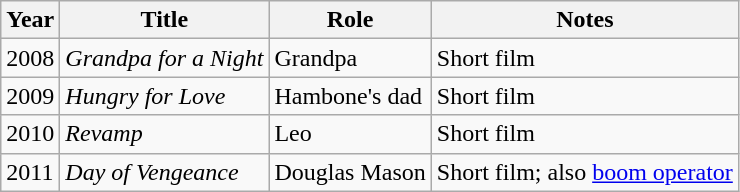<table class="wikitable">
<tr>
<th>Year</th>
<th>Title</th>
<th>Role</th>
<th>Notes</th>
</tr>
<tr>
<td>2008</td>
<td><em>Grandpa for a Night</em></td>
<td>Grandpa</td>
<td>Short film</td>
</tr>
<tr>
<td>2009</td>
<td><em>Hungry for Love</em></td>
<td>Hambone's dad</td>
<td>Short film</td>
</tr>
<tr>
<td>2010</td>
<td><em>Revamp</em></td>
<td>Leo</td>
<td>Short film</td>
</tr>
<tr>
<td>2011</td>
<td><em>Day of Vengeance</em></td>
<td>Douglas Mason</td>
<td>Short film; also <a href='#'>boom operator</a></td>
</tr>
</table>
